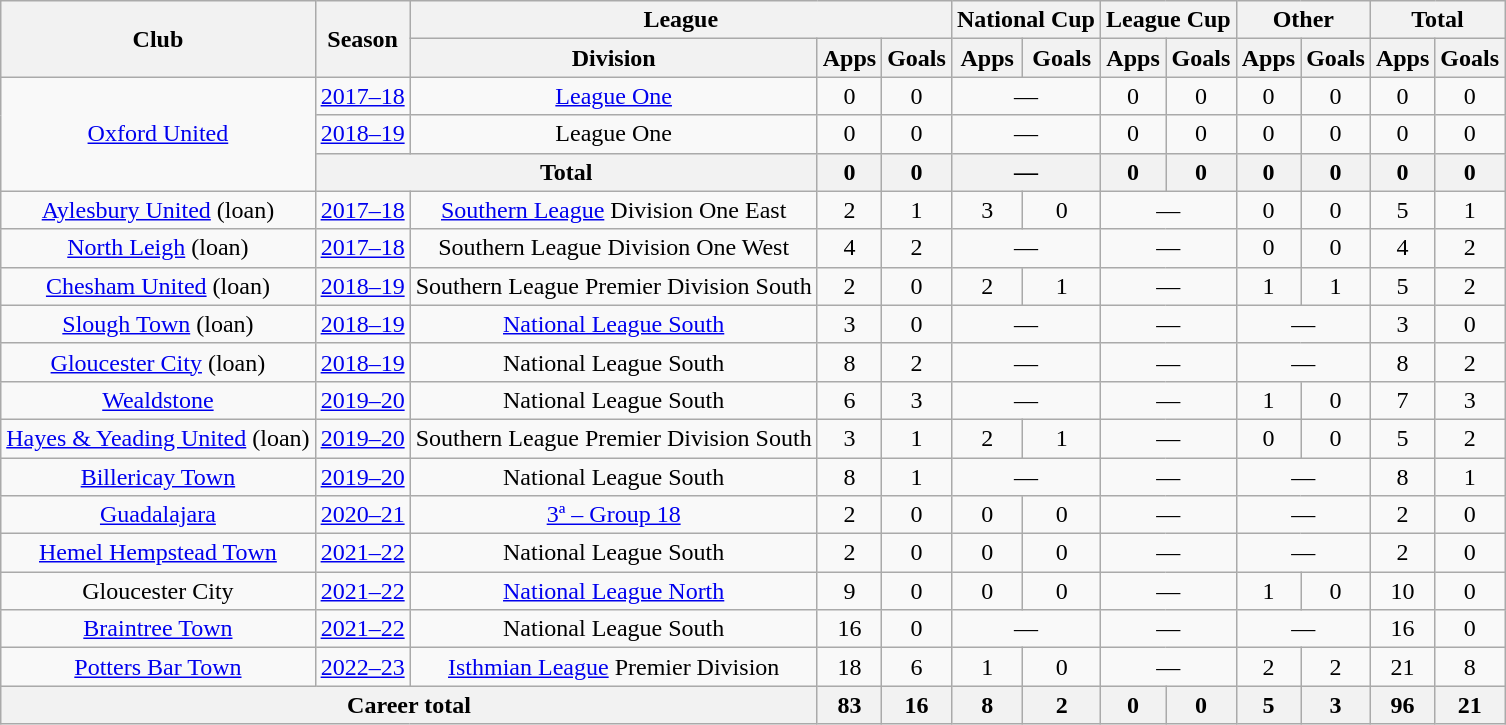<table class="wikitable" style="text-align: center;">
<tr>
<th rowspan="2">Club</th>
<th rowspan="2">Season</th>
<th colspan="3">League</th>
<th colspan="2">National Cup</th>
<th colspan="2">League Cup</th>
<th colspan="2">Other</th>
<th colspan="2">Total</th>
</tr>
<tr>
<th>Division</th>
<th>Apps</th>
<th>Goals</th>
<th>Apps</th>
<th>Goals</th>
<th>Apps</th>
<th>Goals</th>
<th>Apps</th>
<th>Goals</th>
<th>Apps</th>
<th>Goals</th>
</tr>
<tr>
<td rowspan="3" valign="center"><a href='#'>Oxford United</a></td>
<td><a href='#'>2017–18</a></td>
<td><a href='#'>League One</a></td>
<td>0</td>
<td>0</td>
<td colspan="2">—</td>
<td>0</td>
<td>0</td>
<td>0</td>
<td>0</td>
<td>0</td>
<td>0</td>
</tr>
<tr>
<td><a href='#'>2018–19</a></td>
<td>League One</td>
<td>0</td>
<td>0</td>
<td colspan="2">—</td>
<td>0</td>
<td>0</td>
<td>0</td>
<td>0</td>
<td>0</td>
<td>0</td>
</tr>
<tr>
<th colspan="2">Total</th>
<th>0</th>
<th>0</th>
<th colspan="2">—</th>
<th>0</th>
<th>0</th>
<th>0</th>
<th>0</th>
<th>0</th>
<th>0</th>
</tr>
<tr>
<td rowspan="1" valign="center"><a href='#'>Aylesbury United</a> (loan)</td>
<td><a href='#'>2017–18</a></td>
<td><a href='#'>Southern League</a> Division One East</td>
<td>2</td>
<td>1</td>
<td>3</td>
<td>0</td>
<td colspan="2">—</td>
<td>0</td>
<td>0</td>
<td>5</td>
<td>1</td>
</tr>
<tr>
<td rowspan="1" valign="center"><a href='#'>North Leigh</a> (loan)</td>
<td><a href='#'>2017–18</a></td>
<td>Southern League Division One West</td>
<td>4</td>
<td>2</td>
<td colspan="2">—</td>
<td colspan="2">—</td>
<td>0</td>
<td>0</td>
<td>4</td>
<td>2</td>
</tr>
<tr>
<td rowspan="1" valign="center"><a href='#'>Chesham United</a> (loan)</td>
<td><a href='#'>2018–19</a></td>
<td>Southern League Premier Division South</td>
<td>2</td>
<td>0</td>
<td>2</td>
<td>1</td>
<td colspan="2">—</td>
<td>1</td>
<td>1</td>
<td>5</td>
<td>2</td>
</tr>
<tr>
<td rowspan="1" valign="center"><a href='#'>Slough Town</a> (loan)</td>
<td><a href='#'>2018–19</a></td>
<td><a href='#'>National League South</a></td>
<td>3</td>
<td>0</td>
<td colspan="2">—</td>
<td colspan="2">—</td>
<td colspan="2">—</td>
<td>3</td>
<td>0</td>
</tr>
<tr>
<td rowspan="1" valign="center"><a href='#'>Gloucester City</a> (loan)</td>
<td><a href='#'>2018–19</a></td>
<td>National League South</td>
<td>8</td>
<td>2</td>
<td colspan="2">—</td>
<td colspan="2">—</td>
<td colspan="2">—</td>
<td>8</td>
<td>2</td>
</tr>
<tr>
<td rowspan="1" valign="center"><a href='#'>Wealdstone</a></td>
<td><a href='#'>2019–20</a></td>
<td>National League South</td>
<td>6</td>
<td>3</td>
<td colspan="2">—</td>
<td colspan="2">—</td>
<td>1</td>
<td>0</td>
<td>7</td>
<td>3</td>
</tr>
<tr>
<td rowspan="1" valign="center"><a href='#'>Hayes & Yeading United</a> (loan)</td>
<td><a href='#'>2019–20</a></td>
<td>Southern League Premier Division South</td>
<td>3</td>
<td>1</td>
<td>2</td>
<td>1</td>
<td colspan="2">—</td>
<td>0</td>
<td>0</td>
<td>5</td>
<td>2</td>
</tr>
<tr>
<td rowspan="1" valign="center"><a href='#'>Billericay Town</a></td>
<td><a href='#'>2019–20</a></td>
<td>National League South</td>
<td>8</td>
<td>1</td>
<td colspan="2">—</td>
<td colspan="2">—</td>
<td colspan="2">—</td>
<td>8</td>
<td>1</td>
</tr>
<tr>
<td rowspan="1" valign="center"><a href='#'>Guadalajara</a></td>
<td><a href='#'>2020–21</a></td>
<td><a href='#'>3ª – Group 18</a></td>
<td>2</td>
<td>0</td>
<td>0</td>
<td>0</td>
<td colspan="2">—</td>
<td colspan="2">—</td>
<td>2</td>
<td>0</td>
</tr>
<tr>
<td rowspan="1" valign="center"><a href='#'>Hemel Hempstead Town</a></td>
<td><a href='#'>2021–22</a></td>
<td>National League South</td>
<td>2</td>
<td>0</td>
<td>0</td>
<td>0</td>
<td colspan="2">—</td>
<td colspan="2">—</td>
<td>2</td>
<td>0</td>
</tr>
<tr>
<td rowspan="1" valign="center">Gloucester City</td>
<td><a href='#'>2021–22</a></td>
<td><a href='#'>National League North</a></td>
<td>9</td>
<td>0</td>
<td>0</td>
<td>0</td>
<td colspan="2">—</td>
<td>1</td>
<td>0</td>
<td>10</td>
<td>0</td>
</tr>
<tr>
<td rowspan="1" valign="center"><a href='#'>Braintree Town</a></td>
<td><a href='#'>2021–22</a></td>
<td>National League South</td>
<td>16</td>
<td>0</td>
<td colspan="2">—</td>
<td colspan="2">—</td>
<td colspan="2">—</td>
<td>16</td>
<td>0</td>
</tr>
<tr>
<td rowspan="1" valign="center"><a href='#'>Potters Bar Town</a></td>
<td><a href='#'>2022–23</a></td>
<td><a href='#'>Isthmian League</a> Premier Division</td>
<td>18</td>
<td>6</td>
<td>1</td>
<td>0</td>
<td colspan="2">—</td>
<td>2</td>
<td>2</td>
<td>21</td>
<td>8</td>
</tr>
<tr>
<th colspan="3">Career total</th>
<th>83</th>
<th>16</th>
<th>8</th>
<th>2</th>
<th>0</th>
<th>0</th>
<th>5</th>
<th>3</th>
<th>96</th>
<th>21</th>
</tr>
</table>
